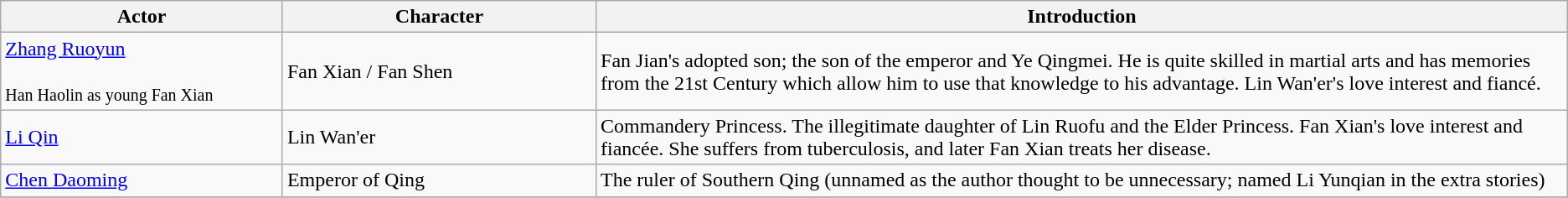<table class="wikitable">
<tr>
<th style="width:18%">Actor</th>
<th style="width:20%">Character</th>
<th>Introduction</th>
</tr>
<tr>
<td><a href='#'>Zhang Ruoyun</a> <br><br><small>Han Haolin as young Fan Xian</small> <br></td>
<td>Fan Xian / Fan Shen</td>
<td>Fan Jian's adopted son; the son of the emperor and Ye Qingmei. He is quite skilled in martial arts and has memories from the 21st Century which allow him to use that knowledge to his advantage. Lin Wan'er's love interest and fiancé.</td>
</tr>
<tr>
<td><a href='#'>Li Qin</a></td>
<td>Lin Wan'er</td>
<td>Commandery Princess. The illegitimate daughter of Lin Ruofu and the Elder Princess. Fan Xian's love interest and fiancée. She suffers from tuberculosis, and later Fan Xian treats her disease.</td>
</tr>
<tr>
<td><a href='#'>Chen Daoming</a></td>
<td>Emperor of Qing</td>
<td>The ruler of Southern Qing (unnamed as the author thought to be unnecessary; named Li Yunqian in the extra stories)</td>
</tr>
<tr>
</tr>
</table>
